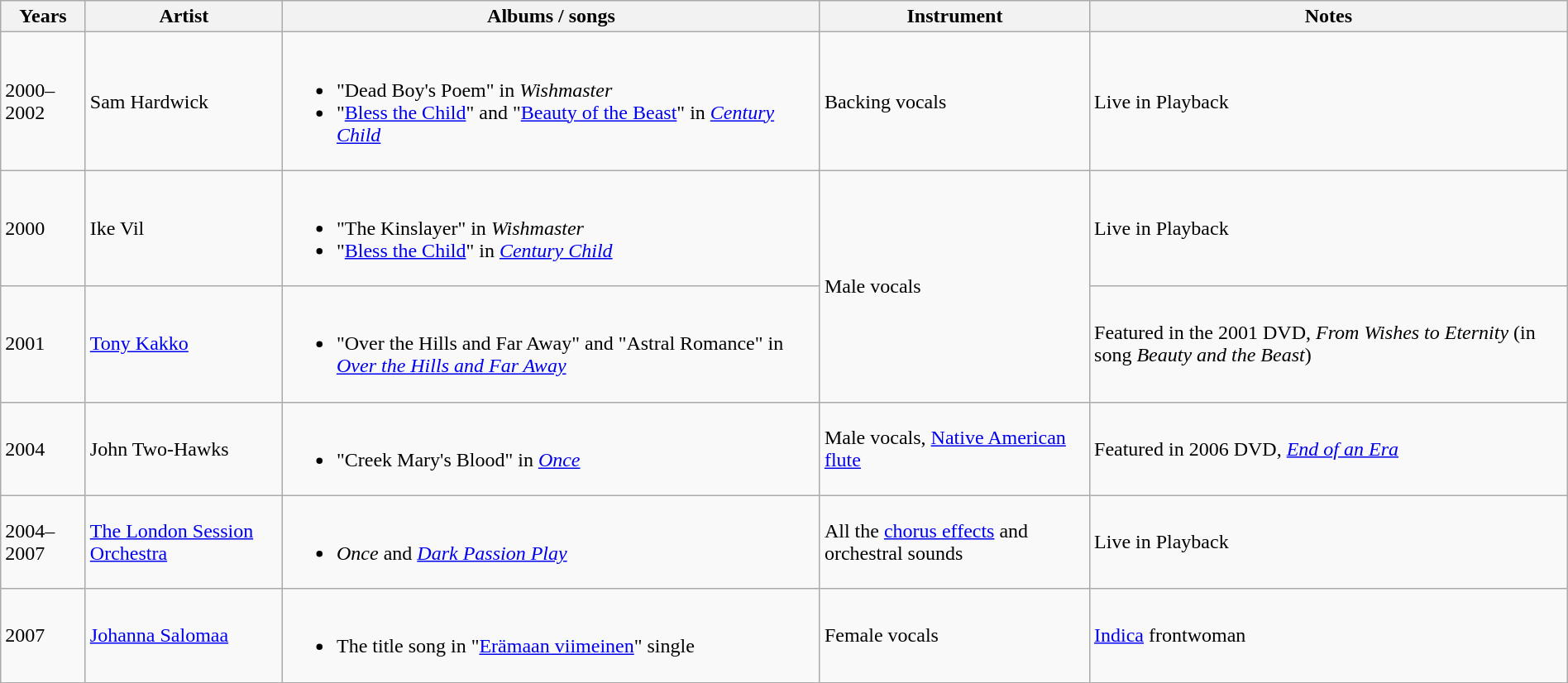<table class="wikitable" style="margin:1em auto;">
<tr>
<th>Years</th>
<th>Artist</th>
<th>Albums / songs</th>
<th>Instrument</th>
<th>Notes</th>
</tr>
<tr>
<td>2000–2002</td>
<td>Sam Hardwick</td>
<td><br><ul><li>"Dead Boy's Poem" in <em>Wishmaster</em></li><li>"<a href='#'>Bless the Child</a>" and "<a href='#'>Beauty of the Beast</a>" in <em><a href='#'>Century Child</a></em></li></ul></td>
<td>Backing vocals</td>
<td>Live in Playback</td>
</tr>
<tr>
<td>2000</td>
<td>Ike Vil</td>
<td><br><ul><li>"The Kinslayer" in <em>Wishmaster</em></li><li>"<a href='#'>Bless the Child</a>" in <em><a href='#'>Century Child</a></em></li></ul></td>
<td rowspan="2">Male vocals</td>
<td>Live in Playback</td>
</tr>
<tr>
<td>2001</td>
<td><a href='#'>Tony Kakko</a></td>
<td><br><ul><li>"Over the Hills and Far Away" and "Astral Romance" in <em><a href='#'>Over the Hills and Far Away</a></em></li></ul></td>
<td>Featured in the 2001 DVD, <em>From Wishes to Eternity</em> (in song <em>Beauty and the Beast</em>)</td>
</tr>
<tr>
<td>2004</td>
<td>John Two-Hawks</td>
<td><br><ul><li>"Creek Mary's Blood" in <em><a href='#'>Once</a></em></li></ul></td>
<td>Male vocals, <a href='#'>Native American flute</a></td>
<td>Featured in 2006 DVD, <em><a href='#'>End of an Era</a></em></td>
</tr>
<tr>
<td>2004–2007</td>
<td><a href='#'>The London Session Orchestra</a></td>
<td><br><ul><li><em>Once</em> and <em><a href='#'>Dark Passion Play</a></em></li></ul></td>
<td>All the <a href='#'>chorus effects</a> and orchestral sounds</td>
<td>Live in Playback</td>
</tr>
<tr>
<td>2007</td>
<td><a href='#'>Johanna Salomaa</a></td>
<td><br><ul><li>The title song in "<a href='#'>Erämaan viimeinen</a>" single</li></ul></td>
<td>Female vocals</td>
<td><a href='#'>Indica</a> frontwoman</td>
</tr>
</table>
